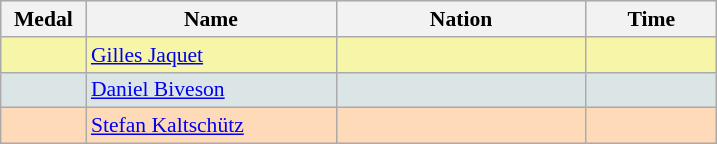<table class=wikitable style="border:1px solid #AAAAAA;font-size:90%">
<tr bgcolor="#E4E4E4">
<th width=50>Medal</th>
<th width=160>Name</th>
<th width=160>Nation</th>
<th width=80>Time</th>
</tr>
<tr bgcolor="#F7F6A8">
<td align="center"></td>
<td><a href='#'>Gilles Jaquet</a></td>
<td></td>
<td align="center"></td>
</tr>
<tr bgcolor="#DCE5E5">
<td align="center"></td>
<td><a href='#'>Daniel Biveson</a></td>
<td></td>
<td align="center"></td>
</tr>
<tr bgcolor="#FFDAB9">
<td align="center"></td>
<td><a href='#'>Stefan Kaltschütz</a></td>
<td></td>
<td align="center"></td>
</tr>
</table>
